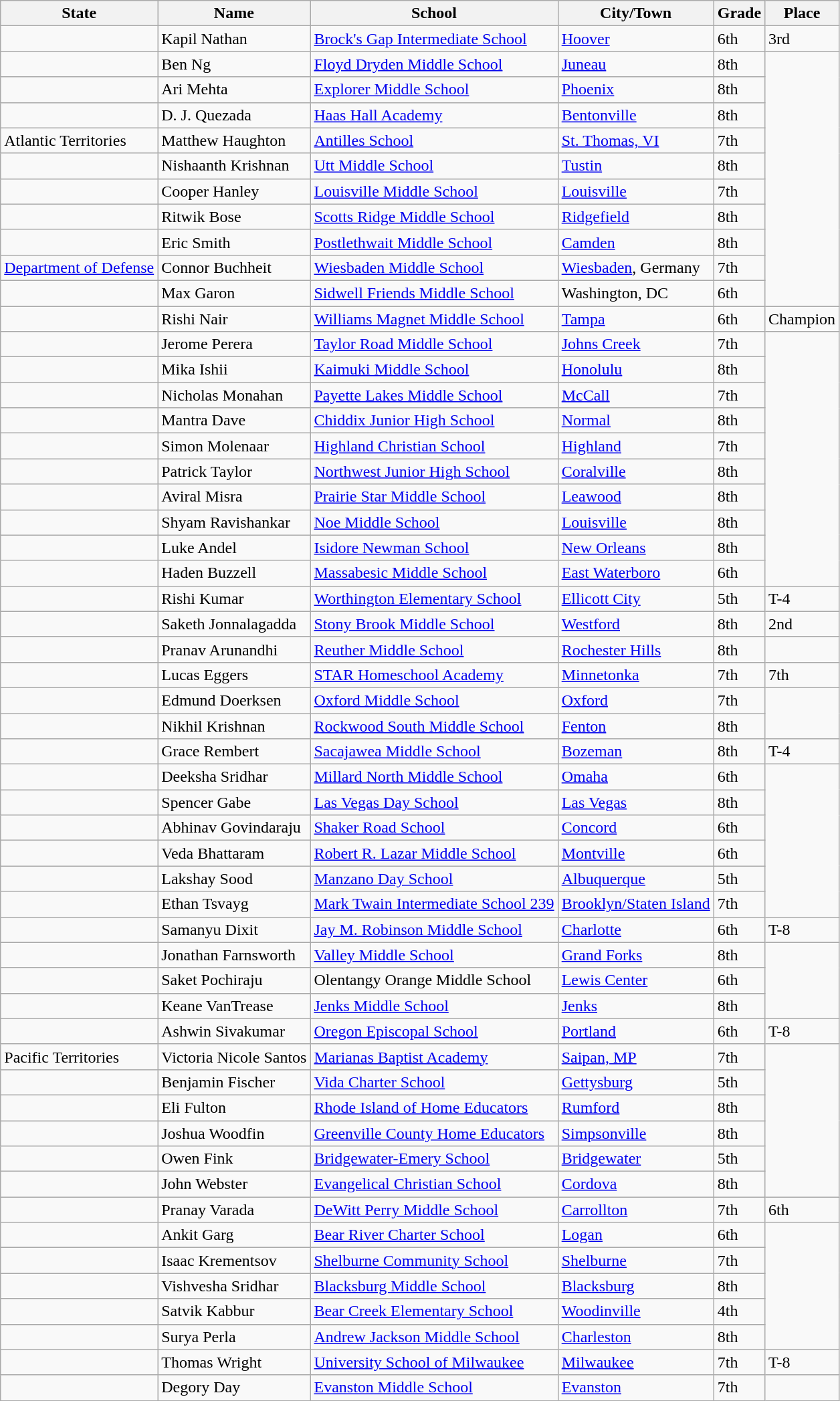<table class="wikitable">
<tr>
<th><strong>State</strong></th>
<th><strong>Name</strong></th>
<th><strong>School</strong></th>
<th><strong>City/Town</strong></th>
<th><strong>Grade</strong></th>
<th><strong>Place</strong></th>
</tr>
<tr>
<td></td>
<td>Kapil Nathan</td>
<td><a href='#'>Brock's Gap Intermediate School</a></td>
<td><a href='#'>Hoover</a></td>
<td>6th</td>
<td>3rd</td>
</tr>
<tr>
<td></td>
<td>Ben Ng</td>
<td><a href='#'>Floyd Dryden Middle School</a></td>
<td><a href='#'>Juneau</a></td>
<td>8th</td>
</tr>
<tr>
<td></td>
<td>Ari Mehta</td>
<td><a href='#'>Explorer Middle School</a></td>
<td><a href='#'>Phoenix</a></td>
<td>8th</td>
</tr>
<tr>
<td></td>
<td>D. J. Quezada</td>
<td><a href='#'>Haas Hall Academy</a></td>
<td><a href='#'>Bentonville</a></td>
<td>8th</td>
</tr>
<tr>
<td>  Atlantic Territories</td>
<td>Matthew Haughton</td>
<td><a href='#'>Antilles School</a></td>
<td><a href='#'>St. Thomas, VI</a></td>
<td>7th</td>
</tr>
<tr>
<td></td>
<td>Nishaanth Krishnan</td>
<td><a href='#'>Utt Middle School</a></td>
<td><a href='#'>Tustin</a></td>
<td>8th</td>
</tr>
<tr>
<td></td>
<td>Cooper Hanley</td>
<td><a href='#'>Louisville Middle School</a></td>
<td><a href='#'>Louisville</a></td>
<td>7th</td>
</tr>
<tr>
<td></td>
<td>Ritwik Bose</td>
<td><a href='#'>Scotts Ridge Middle School</a></td>
<td><a href='#'>Ridgefield</a></td>
<td>8th</td>
</tr>
<tr>
<td></td>
<td>Eric Smith</td>
<td><a href='#'>Postlethwait Middle School</a></td>
<td><a href='#'>Camden</a></td>
<td>8th</td>
</tr>
<tr>
<td> <a href='#'>Department of Defense</a></td>
<td>Connor Buchheit</td>
<td><a href='#'>Wiesbaden Middle School</a></td>
<td><a href='#'>Wiesbaden</a>, Germany</td>
<td>7th</td>
</tr>
<tr>
<td></td>
<td>Max Garon</td>
<td><a href='#'>Sidwell Friends Middle School</a></td>
<td>Washington, DC</td>
<td>6th</td>
</tr>
<tr>
<td></td>
<td>Rishi Nair</td>
<td><a href='#'>Williams Magnet Middle School</a></td>
<td><a href='#'>Tampa</a></td>
<td>6th</td>
<td>Champion</td>
</tr>
<tr>
<td></td>
<td>Jerome Perera</td>
<td><a href='#'>Taylor Road Middle School</a></td>
<td><a href='#'>Johns Creek</a></td>
<td>7th</td>
</tr>
<tr>
<td></td>
<td>Mika Ishii</td>
<td><a href='#'>Kaimuki Middle School</a></td>
<td><a href='#'>Honolulu</a></td>
<td>8th</td>
</tr>
<tr>
<td></td>
<td>Nicholas Monahan</td>
<td><a href='#'>Payette Lakes Middle School</a></td>
<td><a href='#'>McCall</a></td>
<td>7th</td>
</tr>
<tr>
<td></td>
<td>Mantra Dave</td>
<td><a href='#'>Chiddix Junior High School</a></td>
<td><a href='#'>Normal</a></td>
<td>8th</td>
</tr>
<tr>
<td></td>
<td>Simon Molenaar</td>
<td><a href='#'>Highland Christian School</a></td>
<td><a href='#'>Highland</a></td>
<td>7th</td>
</tr>
<tr>
<td></td>
<td>Patrick Taylor</td>
<td><a href='#'>Northwest Junior High School</a></td>
<td><a href='#'>Coralville</a></td>
<td>8th</td>
</tr>
<tr>
<td></td>
<td>Aviral Misra</td>
<td><a href='#'>Prairie Star Middle School</a></td>
<td><a href='#'>Leawood</a></td>
<td>8th</td>
</tr>
<tr>
<td></td>
<td>Shyam Ravishankar</td>
<td><a href='#'>Noe Middle School</a></td>
<td><a href='#'>Louisville</a></td>
<td>8th</td>
</tr>
<tr>
<td></td>
<td>Luke Andel</td>
<td><a href='#'>Isidore Newman School</a></td>
<td><a href='#'>New Orleans</a></td>
<td>8th</td>
</tr>
<tr>
<td></td>
<td>Haden Buzzell</td>
<td><a href='#'>Massabesic Middle School</a></td>
<td><a href='#'>East Waterboro</a></td>
<td>6th</td>
</tr>
<tr>
<td></td>
<td>Rishi Kumar</td>
<td><a href='#'>Worthington Elementary School</a></td>
<td><a href='#'>Ellicott City</a></td>
<td>5th</td>
<td>T-4</td>
</tr>
<tr>
<td></td>
<td>Saketh Jonnalagadda</td>
<td><a href='#'>Stony Brook Middle School</a></td>
<td><a href='#'>Westford</a></td>
<td>8th</td>
<td>2nd</td>
</tr>
<tr>
<td></td>
<td>Pranav Arunandhi</td>
<td><a href='#'>Reuther Middle School</a></td>
<td><a href='#'>Rochester Hills</a></td>
<td>8th</td>
</tr>
<tr>
<td></td>
<td>Lucas Eggers</td>
<td><a href='#'>STAR Homeschool Academy</a></td>
<td><a href='#'>Minnetonka</a></td>
<td>7th</td>
<td>7th</td>
</tr>
<tr>
<td></td>
<td>Edmund Doerksen</td>
<td><a href='#'>Oxford Middle School</a></td>
<td><a href='#'>Oxford</a></td>
<td>7th</td>
</tr>
<tr>
<td></td>
<td>Nikhil Krishnan</td>
<td><a href='#'>Rockwood South Middle School</a></td>
<td><a href='#'>Fenton</a></td>
<td>8th</td>
</tr>
<tr>
<td></td>
<td>Grace Rembert</td>
<td><a href='#'>Sacajawea Middle School</a></td>
<td><a href='#'>Bozeman</a></td>
<td>8th</td>
<td>T-4</td>
</tr>
<tr>
<td></td>
<td>Deeksha Sridhar</td>
<td><a href='#'>Millard North Middle School</a></td>
<td><a href='#'>Omaha</a></td>
<td>6th</td>
</tr>
<tr>
<td></td>
<td>Spencer Gabe</td>
<td><a href='#'>Las Vegas Day School</a></td>
<td><a href='#'>Las Vegas</a></td>
<td>8th</td>
</tr>
<tr>
<td></td>
<td>Abhinav Govindaraju</td>
<td><a href='#'>Shaker Road School</a></td>
<td><a href='#'>Concord</a></td>
<td>6th</td>
</tr>
<tr>
<td></td>
<td>Veda Bhattaram</td>
<td><a href='#'>Robert R. Lazar Middle School</a></td>
<td><a href='#'>Montville</a></td>
<td>6th</td>
</tr>
<tr>
<td></td>
<td>Lakshay Sood</td>
<td><a href='#'>Manzano Day School</a></td>
<td><a href='#'>Albuquerque</a></td>
<td>5th</td>
</tr>
<tr>
<td></td>
<td>Ethan Tsvayg</td>
<td><a href='#'>Mark Twain Intermediate School 239</a></td>
<td><a href='#'>Brooklyn/Staten Island</a></td>
<td>7th</td>
</tr>
<tr>
<td></td>
<td>Samanyu Dixit</td>
<td><a href='#'>Jay M. Robinson Middle School</a></td>
<td><a href='#'>Charlotte</a></td>
<td>6th</td>
<td>T-8</td>
</tr>
<tr>
<td></td>
<td>Jonathan Farnsworth</td>
<td><a href='#'>Valley Middle School</a></td>
<td><a href='#'>Grand Forks</a></td>
<td>8th</td>
</tr>
<tr>
<td></td>
<td>Saket Pochiraju</td>
<td>Olentangy Orange Middle School</td>
<td><a href='#'>Lewis Center</a></td>
<td>6th</td>
</tr>
<tr>
<td></td>
<td>Keane VanTrease</td>
<td><a href='#'>Jenks Middle School</a></td>
<td><a href='#'>Jenks</a></td>
<td>8th</td>
</tr>
<tr>
<td></td>
<td>Ashwin Sivakumar</td>
<td><a href='#'>Oregon Episcopal School</a></td>
<td><a href='#'>Portland</a></td>
<td>6th</td>
<td>T-8</td>
</tr>
<tr>
<td>   Pacific Territories</td>
<td>Victoria Nicole Santos</td>
<td><a href='#'>Marianas Baptist Academy</a></td>
<td><a href='#'>Saipan, MP</a></td>
<td>7th</td>
</tr>
<tr>
<td></td>
<td>Benjamin Fischer</td>
<td><a href='#'>Vida Charter School</a></td>
<td><a href='#'>Gettysburg</a></td>
<td>5th</td>
</tr>
<tr>
<td></td>
<td>Eli Fulton</td>
<td><a href='#'>Rhode Island of Home Educators</a></td>
<td><a href='#'>Rumford</a></td>
<td>8th</td>
</tr>
<tr>
<td></td>
<td>Joshua Woodfin</td>
<td><a href='#'>Greenville County Home Educators</a></td>
<td><a href='#'>Simpsonville</a></td>
<td>8th</td>
</tr>
<tr>
<td></td>
<td>Owen Fink</td>
<td><a href='#'>Bridgewater-Emery School</a></td>
<td><a href='#'>Bridgewater</a></td>
<td>5th</td>
</tr>
<tr>
<td></td>
<td>John Webster</td>
<td><a href='#'>Evangelical Christian School</a></td>
<td><a href='#'>Cordova</a></td>
<td>8th</td>
</tr>
<tr>
<td></td>
<td>Pranay Varada</td>
<td><a href='#'>DeWitt Perry Middle School</a></td>
<td><a href='#'>Carrollton</a></td>
<td>7th</td>
<td>6th</td>
</tr>
<tr>
<td></td>
<td>Ankit Garg</td>
<td><a href='#'>Bear River Charter School</a></td>
<td><a href='#'>Logan</a></td>
<td>6th</td>
</tr>
<tr>
<td></td>
<td>Isaac Krementsov</td>
<td><a href='#'>Shelburne Community School</a></td>
<td><a href='#'>Shelburne</a></td>
<td>7th</td>
</tr>
<tr>
<td></td>
<td>Vishvesha Sridhar</td>
<td><a href='#'>Blacksburg Middle School</a></td>
<td><a href='#'>Blacksburg</a></td>
<td>8th</td>
</tr>
<tr>
<td></td>
<td>Satvik Kabbur</td>
<td><a href='#'>Bear Creek Elementary School</a></td>
<td><a href='#'>Woodinville</a></td>
<td>4th</td>
</tr>
<tr>
<td></td>
<td>Surya Perla</td>
<td><a href='#'>Andrew Jackson Middle School</a></td>
<td><a href='#'>Charleston</a></td>
<td>8th</td>
</tr>
<tr>
<td></td>
<td>Thomas Wright</td>
<td><a href='#'>University School of Milwaukee</a></td>
<td><a href='#'>Milwaukee</a></td>
<td>7th</td>
<td>T-8</td>
</tr>
<tr>
<td></td>
<td>Degory Day</td>
<td><a href='#'>Evanston Middle School</a></td>
<td><a href='#'>Evanston</a></td>
<td>7th</td>
</tr>
</table>
